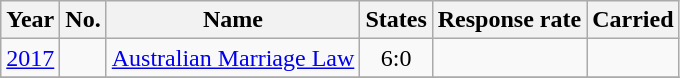<table class="wikitable sortable">
<tr>
<th align="left">Year</th>
<th align="right">No.</th>
<th align="left">Name</th>
<th>States</th>
<th>Response rate</th>
<th align="center">Carried</th>
</tr>
<tr>
<td><a href='#'>2017</a></td>
<td align="right"></td>
<td align="left"><a href='#'>Australian Marriage Law</a></td>
<td align="center">6:0</td>
<td></td>
<td></td>
</tr>
<tr>
</tr>
</table>
